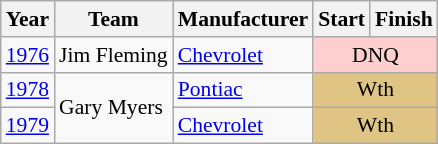<table class="wikitable" style="font-size: 90%;">
<tr>
<th>Year</th>
<th>Team</th>
<th>Manufacturer</th>
<th>Start</th>
<th>Finish</th>
</tr>
<tr>
<td><a href='#'>1976</a></td>
<td>Jim Fleming</td>
<td><a href='#'>Chevrolet</a></td>
<td align=center colspan=2 style="background:#FFCFCF;">DNQ</td>
</tr>
<tr>
<td><a href='#'>1978</a></td>
<td rowspan=2>Gary Myers</td>
<td><a href='#'>Pontiac</a></td>
<td align=center colspan=2 style="background:#DFC484;">Wth</td>
</tr>
<tr>
<td><a href='#'>1979</a></td>
<td><a href='#'>Chevrolet</a></td>
<td align=center colspan=2 style="background:#DFC484;">Wth</td>
</tr>
</table>
